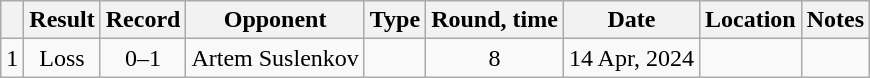<table class="wikitable" style="text-align:center">
<tr>
<th></th>
<th>Result</th>
<th>Record</th>
<th>Opponent</th>
<th>Type</th>
<th>Round, time</th>
<th>Date</th>
<th>Location</th>
<th>Notes</th>
</tr>
<tr>
<td>1</td>
<td>Loss</td>
<td>0–1</td>
<td style="text-align:left;">Artem Suslenkov</td>
<td></td>
<td>8</td>
<td>14 Apr, 2024</td>
<td style="text-align:left;"></td>
<td></td>
</tr>
</table>
